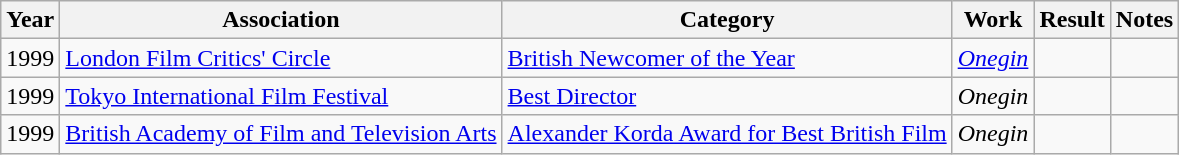<table class="wikitable sortable">
<tr>
<th>Year</th>
<th>Association</th>
<th>Category</th>
<th>Work</th>
<th>Result</th>
<th>Notes</th>
</tr>
<tr>
<td>1999</td>
<td><a href='#'>London Film Critics' Circle</a></td>
<td><a href='#'>British Newcomer of the Year</a></td>
<td><em><a href='#'>Onegin</a></em></td>
<td></td>
<td></td>
</tr>
<tr>
<td>1999</td>
<td><a href='#'>Tokyo International Film Festival</a></td>
<td><a href='#'>Best Director</a></td>
<td><em>Onegin</em></td>
<td></td>
<td></td>
</tr>
<tr>
<td>1999</td>
<td><a href='#'>British Academy of Film and Television Arts</a></td>
<td><a href='#'>Alexander Korda Award for Best British Film</a></td>
<td><em>Onegin</em></td>
<td></td>
<td></td>
</tr>
</table>
